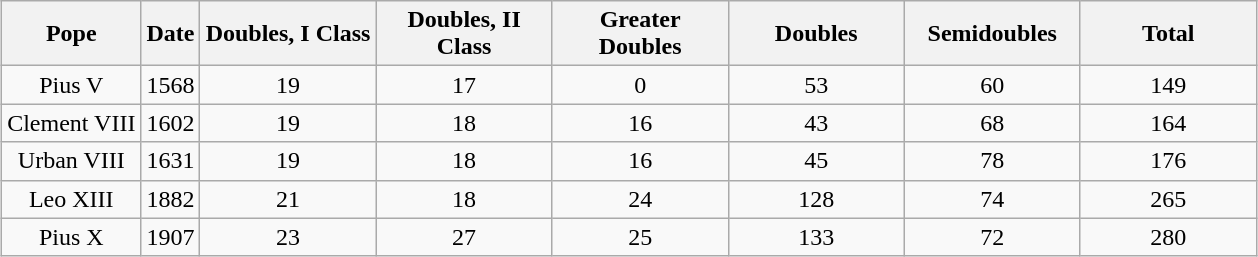<table class="wikitable" style="margin: 1em auto 1em auto;">
<tr>
<th align="center">Pope</th>
<th>Date</th>
<th width="110">Doubles, I Class</th>
<th width="110">Doubles, II Class</th>
<th width="110">Greater Doubles</th>
<th width="110">Doubles</th>
<th width="110">Semidoubles</th>
<th width="110">Total</th>
</tr>
<tr>
<td align="center">Pius V</td>
<td>1568</td>
<td align="center">19</td>
<td align="center">17</td>
<td align="center">0</td>
<td align="center">53</td>
<td align="center">60</td>
<td align="center">149</td>
</tr>
<tr>
<td align="center">Clement VIII</td>
<td>1602</td>
<td align="center">19</td>
<td align="center">18</td>
<td align="center">16</td>
<td align="center">43</td>
<td align="center">68</td>
<td align="center">164</td>
</tr>
<tr>
<td align="center">Urban VIII</td>
<td>1631</td>
<td align="center">19</td>
<td align="center">18</td>
<td align="center">16</td>
<td align="center">45</td>
<td align="center">78</td>
<td align="center">176</td>
</tr>
<tr>
<td align="center">Leo XIII</td>
<td>1882</td>
<td align="center">21</td>
<td align="center">18</td>
<td align="center">24</td>
<td align="center">128</td>
<td align="center">74</td>
<td align="center">265</td>
</tr>
<tr>
<td align="center">Pius X</td>
<td>1907</td>
<td align="center">23</td>
<td align="center">27</td>
<td align="center">25</td>
<td align="center">133</td>
<td align="center">72</td>
<td align="center">280</td>
</tr>
</table>
